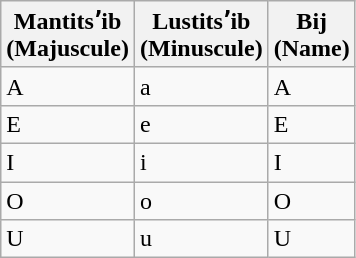<table class="wikitable">
<tr>
<th><strong>Mantitsʼib</strong><br><strong>(Majuscule)</strong></th>
<th><strong>Lustitsʼib</strong><br><strong>(</strong>Minuscule)</th>
<th><strong>Bij</strong><br>(Name)</th>
</tr>
<tr>
<td>A</td>
<td>a</td>
<td>A</td>
</tr>
<tr>
<td>E</td>
<td>e</td>
<td>E</td>
</tr>
<tr>
<td>I</td>
<td>i</td>
<td>I</td>
</tr>
<tr>
<td>O</td>
<td>o</td>
<td>O</td>
</tr>
<tr>
<td>U</td>
<td>u</td>
<td>U</td>
</tr>
</table>
